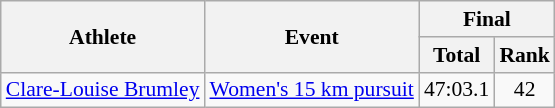<table class="wikitable" style="font-size:90%">
<tr>
<th rowspan="2">Athlete</th>
<th rowspan="2">Event</th>
<th colspan="2">Final</th>
</tr>
<tr>
<th>Total</th>
<th>Rank</th>
</tr>
<tr>
<td><a href='#'>Clare-Louise Brumley</a></td>
<td><a href='#'>Women's 15 km pursuit</a></td>
<td style="text-align:center;">47:03.1</td>
<td style="text-align:center;">42</td>
</tr>
</table>
